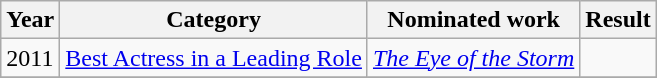<table class="wikitable sortable">
<tr>
<th>Year</th>
<th>Category</th>
<th>Nominated work</th>
<th>Result</th>
</tr>
<tr>
<td>2011</td>
<td><a href='#'>Best Actress in a Leading Role</a></td>
<td><em><a href='#'>The Eye of the Storm</a></em></td>
<td></td>
</tr>
<tr>
</tr>
</table>
